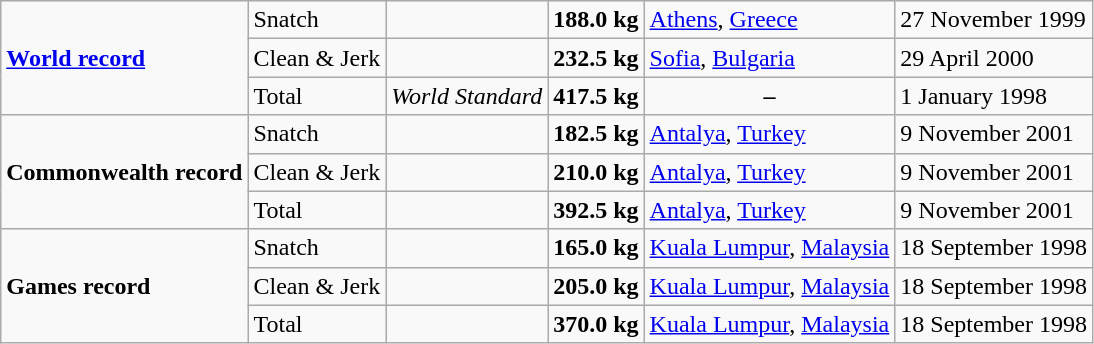<table class="wikitable">
<tr>
<td rowspan=3><strong><a href='#'>World record</a></strong></td>
<td>Snatch</td>
<td></td>
<td><strong>188.0 kg</strong></td>
<td><a href='#'>Athens</a>, <a href='#'>Greece</a></td>
<td>27 November 1999</td>
</tr>
<tr>
<td>Clean & Jerk</td>
<td></td>
<td><strong>232.5 kg</strong></td>
<td><a href='#'>Sofia</a>, <a href='#'>Bulgaria</a></td>
<td>29 April 2000</td>
</tr>
<tr>
<td>Total</td>
<td align=center><em>World Standard</em></td>
<td><strong>417.5 kg</strong></td>
<td align=center><strong>–</strong></td>
<td>1 January 1998</td>
</tr>
<tr>
<td rowspan=3><strong>Commonwealth record</strong></td>
<td>Snatch</td>
<td></td>
<td><strong>182.5 kg</strong></td>
<td><a href='#'>Antalya</a>, <a href='#'>Turkey</a></td>
<td>9 November 2001</td>
</tr>
<tr>
<td>Clean & Jerk</td>
<td></td>
<td><strong>210.0 kg</strong></td>
<td><a href='#'>Antalya</a>, <a href='#'>Turkey</a></td>
<td>9 November 2001</td>
</tr>
<tr>
<td>Total</td>
<td></td>
<td><strong>392.5 kg</strong></td>
<td><a href='#'>Antalya</a>, <a href='#'>Turkey</a></td>
<td>9 November 2001</td>
</tr>
<tr>
<td rowspan=3><strong>Games record</strong></td>
<td>Snatch</td>
<td></td>
<td><strong>165.0 kg</strong></td>
<td><a href='#'>Kuala Lumpur</a>, <a href='#'>Malaysia</a></td>
<td>18 September 1998</td>
</tr>
<tr>
<td>Clean & Jerk</td>
<td></td>
<td><strong>205.0 kg</strong></td>
<td><a href='#'>Kuala Lumpur</a>, <a href='#'>Malaysia</a></td>
<td>18 September 1998</td>
</tr>
<tr>
<td>Total</td>
<td></td>
<td><strong>370.0 kg</strong></td>
<td><a href='#'>Kuala Lumpur</a>, <a href='#'>Malaysia</a></td>
<td>18 September 1998</td>
</tr>
</table>
